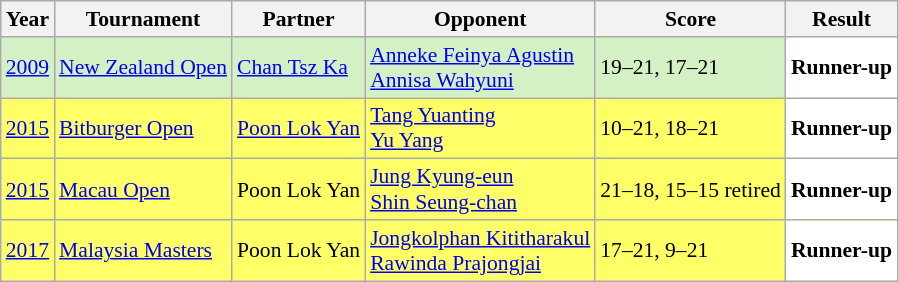<table class="sortable wikitable" style="font-size: 90%;">
<tr>
<th>Year</th>
<th>Tournament</th>
<th>Partner</th>
<th>Opponent</th>
<th>Score</th>
<th>Result</th>
</tr>
<tr style="background:#D4F1C5">
<td align="center"><a href='#'>2009</a></td>
<td align="left"><a href='#'>New Zealand Open</a></td>
<td align="left"> <a href='#'>Chan Tsz Ka</a></td>
<td align="left"> <a href='#'>Anneke Feinya Agustin</a><br> <a href='#'>Annisa Wahyuni</a></td>
<td align="left">19–21, 17–21</td>
<td style="text-align:left; background:white"> <strong>Runner-up</strong></td>
</tr>
<tr style="background:#FFFF67">
<td align="center"><a href='#'>2015</a></td>
<td align="left"><a href='#'>Bitburger Open</a></td>
<td align="left"> <a href='#'>Poon Lok Yan</a></td>
<td align="left"> <a href='#'>Tang Yuanting</a><br> <a href='#'>Yu Yang</a></td>
<td align="left">10–21, 18–21</td>
<td style="text-align:left; background:white"> <strong>Runner-up</strong></td>
</tr>
<tr style="background:#FFFF67">
<td align="center"><a href='#'>2015</a></td>
<td align="left"><a href='#'>Macau Open</a></td>
<td align="left"> Poon Lok Yan</td>
<td align="left"> <a href='#'>Jung Kyung-eun</a><br> <a href='#'>Shin Seung-chan</a></td>
<td align="left">21–18, 15–15 retired</td>
<td style="text-align:left; background:white"> <strong>Runner-up</strong></td>
</tr>
<tr style="background:#FFFF67">
<td align="center"><a href='#'>2017</a></td>
<td align="left"><a href='#'>Malaysia Masters</a></td>
<td align="left">  Poon Lok Yan</td>
<td align="left"> <a href='#'>Jongkolphan Kititharakul</a><br> <a href='#'>Rawinda Prajongjai</a></td>
<td align="left">17–21, 9–21</td>
<td style="text-align:left; background:white"> <strong>Runner-up</strong></td>
</tr>
</table>
